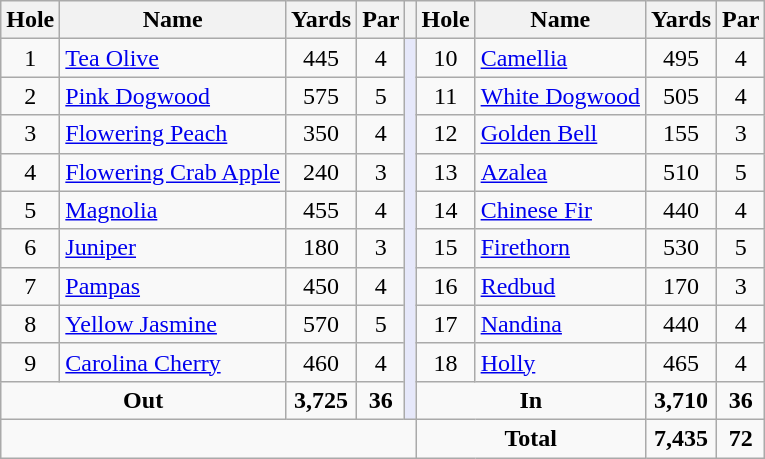<table class=wikitable style="text-align: center">
<tr>
<th>Hole</th>
<th>Name</th>
<th>Yards</th>
<th>Par</th>
<th></th>
<th>Hole</th>
<th>Name</th>
<th>Yards</th>
<th>Par</th>
</tr>
<tr>
<td>1</td>
<td align=left><a href='#'>Tea Olive</a></td>
<td>445</td>
<td>4</td>
<td rowspan=10 style="background:#E6E8FA;"></td>
<td>10</td>
<td align=left><a href='#'>Camellia</a></td>
<td>495</td>
<td>4</td>
</tr>
<tr>
<td>2</td>
<td align=left><a href='#'>Pink Dogwood</a></td>
<td>575</td>
<td>5</td>
<td>11</td>
<td align=left><a href='#'>White Dogwood</a></td>
<td>505</td>
<td>4</td>
</tr>
<tr>
<td>3</td>
<td align=left><a href='#'>Flowering Peach</a></td>
<td>350</td>
<td>4</td>
<td>12</td>
<td align=left><a href='#'>Golden Bell</a></td>
<td>155</td>
<td>3</td>
</tr>
<tr>
<td>4</td>
<td align=left><a href='#'>Flowering Crab Apple</a></td>
<td>240</td>
<td>3</td>
<td>13</td>
<td align=left><a href='#'>Azalea</a></td>
<td>510</td>
<td>5</td>
</tr>
<tr>
<td>5</td>
<td align=left><a href='#'>Magnolia</a></td>
<td>455</td>
<td>4</td>
<td>14</td>
<td align=left><a href='#'>Chinese Fir</a></td>
<td>440</td>
<td>4</td>
</tr>
<tr>
<td>6</td>
<td align=left><a href='#'>Juniper</a></td>
<td>180</td>
<td>3</td>
<td>15</td>
<td align=left><a href='#'>Firethorn</a></td>
<td>530</td>
<td>5</td>
</tr>
<tr>
<td>7</td>
<td align=left><a href='#'>Pampas</a></td>
<td>450</td>
<td>4</td>
<td>16</td>
<td align=left><a href='#'>Redbud</a></td>
<td>170</td>
<td>3</td>
</tr>
<tr>
<td>8</td>
<td align=left><a href='#'>Yellow Jasmine</a></td>
<td>570</td>
<td>5</td>
<td>17</td>
<td align=left><a href='#'>Nandina</a></td>
<td>440</td>
<td>4</td>
</tr>
<tr>
<td>9</td>
<td align=left><a href='#'>Carolina Cherry</a></td>
<td>460</td>
<td>4</td>
<td>18</td>
<td align=left><a href='#'>Holly</a></td>
<td>465</td>
<td>4</td>
</tr>
<tr>
<td colspan=2><strong>Out</strong></td>
<td><strong>3,725</strong></td>
<td><strong>36</strong></td>
<td colspan=2><strong>In</strong></td>
<td><strong>3,710</strong></td>
<td><strong>36</strong></td>
</tr>
<tr>
<td colspan=5 align=left><small></small></td>
<td colspan=2><strong>Total</strong></td>
<td><strong>7,435</strong></td>
<td><strong>72</strong></td>
</tr>
</table>
